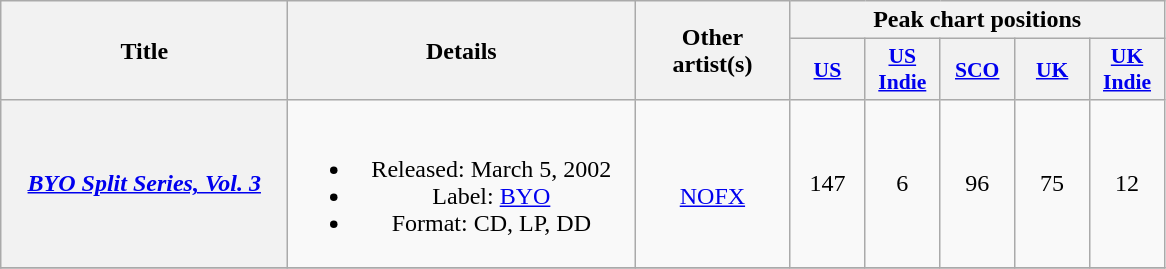<table class="wikitable plainrowheaders" style="text-align:center;">
<tr>
<th scope="col" rowspan="2" style="width:11.5em;">Title</th>
<th scope="col" rowspan="2" style="width:14em;">Details</th>
<th scope="col" rowspan="2" style="width:6em;">Other artist(s)</th>
<th scope="col" colspan="5">Peak chart positions</th>
</tr>
<tr>
<th scope="col" style="width:3em;font-size:90%;"><a href='#'>US</a><br></th>
<th scope="col" style="width:3em;font-size:90%;"><a href='#'>US<br>Indie</a><br></th>
<th scope="col" style="width:3em;font-size:90%;"><a href='#'>SCO</a><br></th>
<th scope="col" style="width:3em;font-size:90%;"><a href='#'>UK</a><br></th>
<th scope="col" style="width:3em;font-size:90%;"><a href='#'>UK<br>Indie</a><br></th>
</tr>
<tr>
<th scope="row"><em><a href='#'>BYO Split Series, Vol. 3</a></em></th>
<td><br><ul><li>Released: March 5, 2002</li><li>Label: <a href='#'>BYO</a></li><li>Format: CD, LP, DD</li></ul></td>
<td><br><a href='#'>NOFX</a></td>
<td>147</td>
<td>6</td>
<td>96</td>
<td>75</td>
<td>12</td>
</tr>
<tr>
</tr>
</table>
